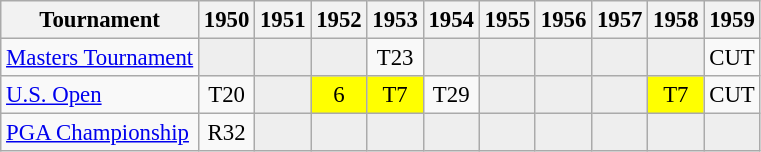<table class="wikitable" style="font-size:95%;text-align:center;">
<tr>
<th>Tournament</th>
<th>1950</th>
<th>1951</th>
<th>1952</th>
<th>1953</th>
<th>1954</th>
<th>1955</th>
<th>1956</th>
<th>1957</th>
<th>1958</th>
<th>1959</th>
</tr>
<tr>
<td align=left><a href='#'>Masters Tournament</a></td>
<td style="background:#eeeeee;"></td>
<td style="background:#eeeeee;"></td>
<td style="background:#eeeeee;"></td>
<td>T23</td>
<td style="background:#eeeeee;"></td>
<td style="background:#eeeeee;"></td>
<td style="background:#eeeeee;"></td>
<td style="background:#eeeeee;"></td>
<td style="background:#eeeeee;"></td>
<td>CUT</td>
</tr>
<tr>
<td align=left><a href='#'>U.S. Open</a></td>
<td>T20</td>
<td style="background:#eeeeee;"></td>
<td style="background:yellow;">6</td>
<td style="background:yellow;">T7</td>
<td>T29</td>
<td style="background:#eeeeee;"></td>
<td style="background:#eeeeee;"></td>
<td style="background:#eeeeee;"></td>
<td style="background:yellow;">T7</td>
<td>CUT</td>
</tr>
<tr>
<td align=left><a href='#'>PGA Championship</a></td>
<td>R32</td>
<td style="background:#eeeeee;"></td>
<td style="background:#eeeeee;"></td>
<td style="background:#eeeeee;"></td>
<td style="background:#eeeeee;"></td>
<td style="background:#eeeeee;"></td>
<td style="background:#eeeeee;"></td>
<td style="background:#eeeeee;"></td>
<td style="background:#eeeeee;"></td>
<td style="background:#eeeeee;"></td>
</tr>
</table>
